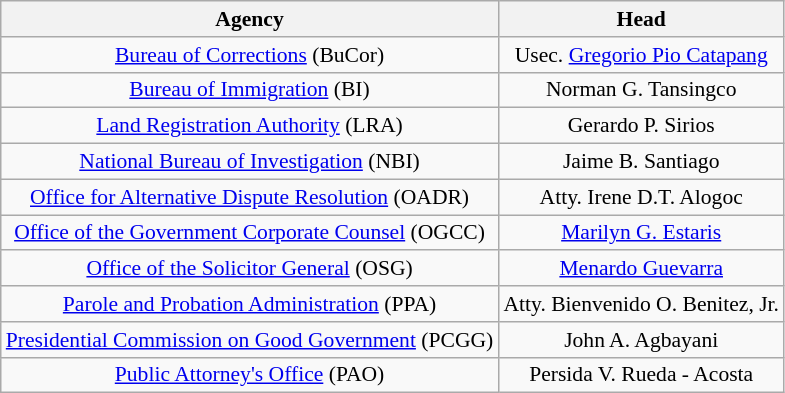<table class=wikitable style="font-size:90%; text-align:center;">
<tr>
<th>Agency</th>
<th>Head</th>
</tr>
<tr>
<td><a href='#'>Bureau of Corrections</a> (BuCor)</td>
<td>Usec. <a href='#'>Gregorio Pio Catapang</a></td>
</tr>
<tr>
<td><a href='#'>Bureau of Immigration</a> (BI)</td>
<td>Norman G. Tansingco</td>
</tr>
<tr>
<td><a href='#'>Land Registration Authority</a> (LRA)</td>
<td>Gerardo P. Sirios</td>
</tr>
<tr>
<td><a href='#'>National Bureau of Investigation</a> (NBI)</td>
<td>Jaime B. Santiago</td>
</tr>
<tr>
<td><a href='#'>Office for Alternative Dispute Resolution</a> (OADR)</td>
<td>Atty. Irene D.T. Alogoc</td>
</tr>
<tr>
<td><a href='#'>Office of the Government Corporate Counsel</a> (OGCC)</td>
<td><a href='#'>Marilyn G. Estaris</a></td>
</tr>
<tr>
<td><a href='#'>Office of the Solicitor General</a> (OSG)</td>
<td><a href='#'>Menardo Guevarra</a></td>
</tr>
<tr>
<td><a href='#'>Parole and Probation Administration</a> (PPA)</td>
<td>Atty. Bienvenido O. Benitez, Jr.</td>
</tr>
<tr>
<td><a href='#'>Presidential Commission on Good Government</a> (PCGG)</td>
<td>John A. Agbayani</td>
</tr>
<tr>
<td><a href='#'>Public Attorney's Office</a> (PAO)</td>
<td>Persida V. Rueda - Acosta</td>
</tr>
</table>
